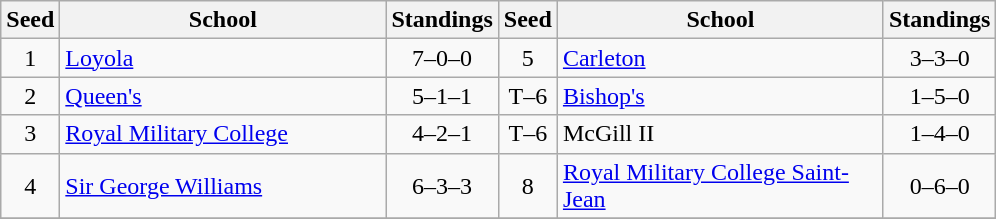<table class="wikitable">
<tr>
<th>Seed</th>
<th style="width:210px">School</th>
<th>Standings</th>
<th>Seed</th>
<th style="width:210px">School</th>
<th>Standings</th>
</tr>
<tr>
<td align=center>1</td>
<td><a href='#'>Loyola</a></td>
<td align=center>7–0–0</td>
<td align=center>5</td>
<td><a href='#'>Carleton</a></td>
<td align=center>3–3–0</td>
</tr>
<tr>
<td align=center>2</td>
<td><a href='#'>Queen's</a></td>
<td align=center>5–1–1</td>
<td align=center>T–6</td>
<td><a href='#'>Bishop's</a></td>
<td align=center>1–5–0</td>
</tr>
<tr>
<td align=center>3</td>
<td><a href='#'>Royal Military College</a></td>
<td align=center>4–2–1</td>
<td align=center>T–6</td>
<td>McGill II</td>
<td align=center>1–4–0</td>
</tr>
<tr>
<td align=center>4</td>
<td><a href='#'>Sir George Williams</a></td>
<td align=center>6–3–3</td>
<td align=center>8</td>
<td><a href='#'>Royal Military College Saint-Jean</a></td>
<td align=center>0–6–0</td>
</tr>
<tr>
</tr>
</table>
